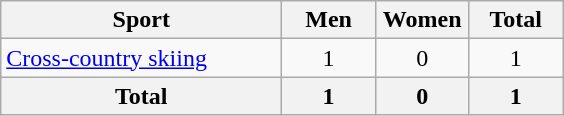<table class="wikitable sortable" style="text-align:center">
<tr>
<th width=180>Sport</th>
<th width=55>Men</th>
<th width=55>Women</th>
<th width=55>Total</th>
</tr>
<tr>
<td align=left><a href='#'>Cross-country skiing</a></td>
<td>1</td>
<td>0</td>
<td>1</td>
</tr>
<tr>
<th>Total</th>
<th>1</th>
<th>0</th>
<th>1</th>
</tr>
</table>
